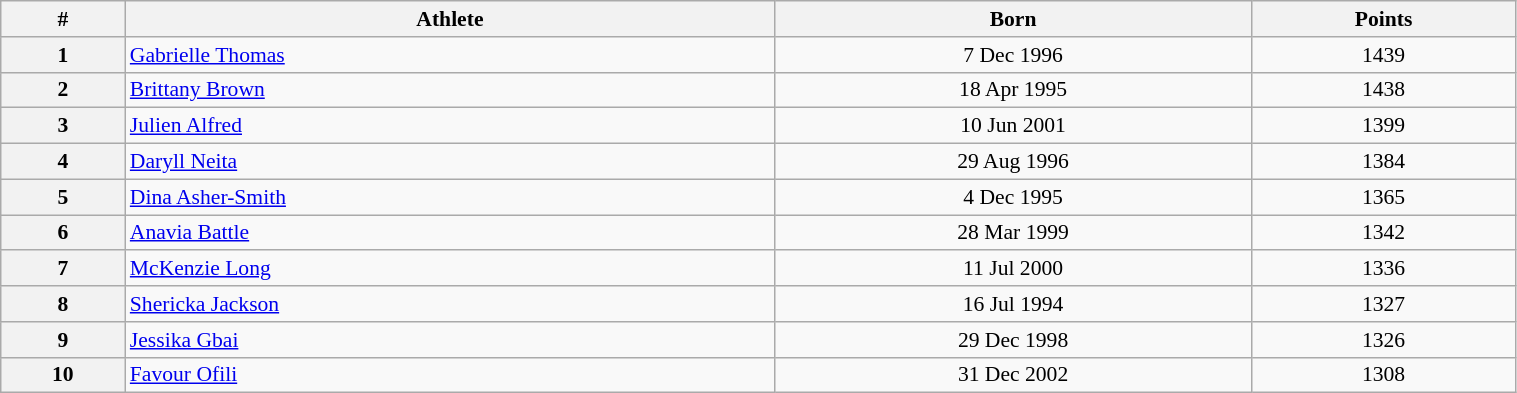<table class="wikitable" width=80% style="font-size:90%; text-align:center;">
<tr>
<th>#</th>
<th>Athlete</th>
<th>Born</th>
<th>Points</th>
</tr>
<tr>
<th>1</th>
<td align=left> <a href='#'>Gabrielle Thomas</a></td>
<td>7 Dec 1996</td>
<td>1439</td>
</tr>
<tr>
<th>2</th>
<td align=left> <a href='#'>Brittany Brown</a></td>
<td>18 Apr 1995</td>
<td>1438</td>
</tr>
<tr>
<th>3</th>
<td align=left> <a href='#'>Julien Alfred</a></td>
<td>10 Jun 2001</td>
<td>1399</td>
</tr>
<tr>
<th>4</th>
<td align=left> <a href='#'>Daryll Neita</a></td>
<td>29 Aug 1996</td>
<td>1384</td>
</tr>
<tr>
<th>5</th>
<td align=left> <a href='#'>Dina Asher-Smith</a></td>
<td>4 Dec 1995</td>
<td>1365</td>
</tr>
<tr>
<th>6</th>
<td align=left> <a href='#'>Anavia Battle</a></td>
<td>28 Mar 1999</td>
<td>1342</td>
</tr>
<tr>
<th>7</th>
<td align=left> <a href='#'>McKenzie Long</a></td>
<td>11 Jul 2000</td>
<td>1336</td>
</tr>
<tr>
<th>8</th>
<td align=left> <a href='#'>Shericka Jackson</a></td>
<td>16 Jul 1994</td>
<td>1327</td>
</tr>
<tr>
<th>9</th>
<td align=left> <a href='#'>Jessika Gbai</a></td>
<td>29 Dec 1998</td>
<td>1326</td>
</tr>
<tr>
<th>10</th>
<td align=left> <a href='#'>Favour Ofili</a></td>
<td>31 Dec 2002</td>
<td>1308</td>
</tr>
</table>
